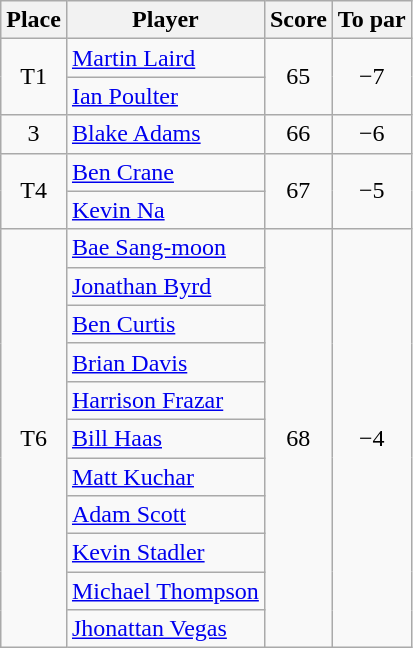<table class="wikitable">
<tr>
<th>Place</th>
<th>Player</th>
<th>Score</th>
<th>To par</th>
</tr>
<tr>
<td rowspan="2" align=center>T1</td>
<td> <a href='#'>Martin Laird</a></td>
<td rowspan="2" align=center>65</td>
<td rowspan="2" align=center>−7</td>
</tr>
<tr>
<td> <a href='#'>Ian Poulter</a></td>
</tr>
<tr>
<td align="center">3</td>
<td> <a href='#'>Blake Adams</a></td>
<td align=center>66</td>
<td align=center>−6</td>
</tr>
<tr>
<td rowspan="2" align=center>T4</td>
<td> <a href='#'>Ben Crane</a></td>
<td rowspan="2" align=center>67</td>
<td rowspan="2" align=center>−5</td>
</tr>
<tr>
<td> <a href='#'>Kevin Na</a></td>
</tr>
<tr>
<td rowspan="11" align=center>T6</td>
<td> <a href='#'>Bae Sang-moon</a></td>
<td rowspan="11" align=center>68</td>
<td rowspan="11" align=center>−4</td>
</tr>
<tr>
<td> <a href='#'>Jonathan Byrd</a></td>
</tr>
<tr>
<td> <a href='#'>Ben Curtis</a></td>
</tr>
<tr>
<td> <a href='#'>Brian Davis</a></td>
</tr>
<tr>
<td> <a href='#'>Harrison Frazar</a></td>
</tr>
<tr>
<td> <a href='#'>Bill Haas</a></td>
</tr>
<tr>
<td> <a href='#'>Matt Kuchar</a></td>
</tr>
<tr>
<td> <a href='#'>Adam Scott</a></td>
</tr>
<tr>
<td> <a href='#'>Kevin Stadler</a></td>
</tr>
<tr>
<td> <a href='#'>Michael Thompson</a></td>
</tr>
<tr>
<td> <a href='#'>Jhonattan Vegas</a></td>
</tr>
</table>
